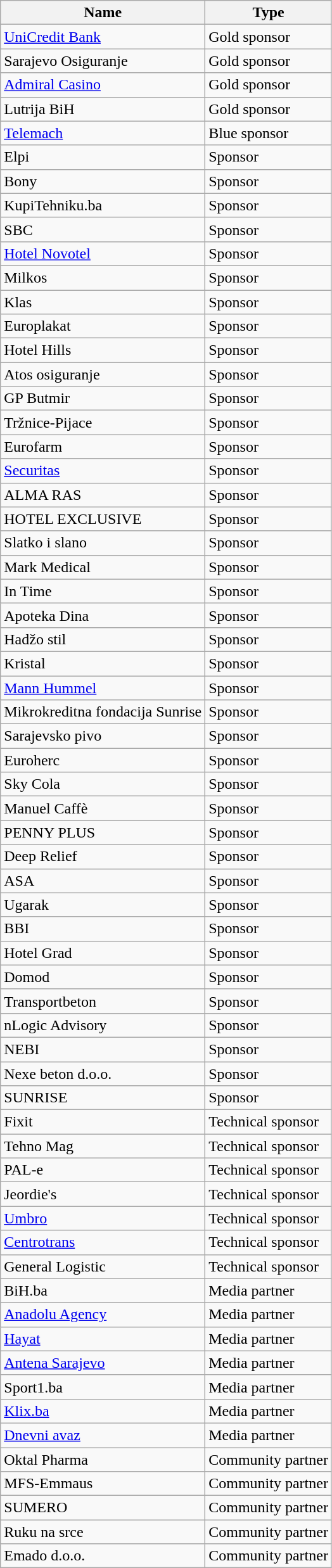<table class="wikitable collapsible collapsed" style="text-align: left">
<tr>
<th>Name</th>
<th>Type</th>
</tr>
<tr>
<td> <a href='#'>UniCredit Bank</a></td>
<td>Gold sponsor</td>
</tr>
<tr>
<td> Sarajevo Osiguranje</td>
<td>Gold sponsor</td>
</tr>
<tr>
<td> <a href='#'>Admiral Casino</a></td>
<td>Gold sponsor</td>
</tr>
<tr>
<td> Lutrija BiH</td>
<td>Gold sponsor</td>
</tr>
<tr>
<td> <a href='#'>Telemach</a></td>
<td>Blue sponsor</td>
</tr>
<tr>
<td> Elpi</td>
<td>Sponsor</td>
</tr>
<tr>
<td> Bony</td>
<td>Sponsor</td>
</tr>
<tr>
<td> KupiTehniku.ba</td>
<td>Sponsor</td>
</tr>
<tr>
<td> SBC</td>
<td>Sponsor</td>
</tr>
<tr>
<td> <a href='#'>Hotel Novotel</a></td>
<td>Sponsor</td>
</tr>
<tr>
<td> Milkos</td>
<td>Sponsor</td>
</tr>
<tr>
<td> Klas</td>
<td>Sponsor</td>
</tr>
<tr>
<td> Europlakat</td>
<td>Sponsor</td>
</tr>
<tr>
<td> Hotel Hills</td>
<td>Sponsor</td>
</tr>
<tr>
<td> Atos osiguranje</td>
<td>Sponsor</td>
</tr>
<tr>
<td> GP Butmir</td>
<td>Sponsor</td>
</tr>
<tr>
<td> Tržnice-Pijace</td>
<td>Sponsor</td>
</tr>
<tr>
<td> Eurofarm</td>
<td>Sponsor</td>
</tr>
<tr>
<td> <a href='#'>Securitas</a></td>
<td>Sponsor</td>
</tr>
<tr>
<td> ALMA RAS</td>
<td>Sponsor</td>
</tr>
<tr>
<td> HOTEL EXCLUSIVE</td>
<td>Sponsor</td>
</tr>
<tr>
<td> Slatko i slano</td>
<td>Sponsor</td>
</tr>
<tr>
<td> Mark Medical</td>
<td>Sponsor</td>
</tr>
<tr>
<td> In Time</td>
<td>Sponsor</td>
</tr>
<tr>
<td> Apoteka Dina</td>
<td>Sponsor</td>
</tr>
<tr>
<td> Hadžo stil</td>
<td>Sponsor</td>
</tr>
<tr>
<td> Kristal</td>
<td>Sponsor</td>
</tr>
<tr>
<td> <a href='#'>Mann Hummel</a></td>
<td>Sponsor</td>
</tr>
<tr>
<td> Mikrokreditna fondacija Sunrise</td>
<td>Sponsor</td>
</tr>
<tr>
<td> Sarajevsko pivo</td>
<td>Sponsor</td>
</tr>
<tr>
<td> Euroherc</td>
<td>Sponsor</td>
</tr>
<tr>
<td> Sky Cola</td>
<td>Sponsor</td>
</tr>
<tr>
<td> Manuel Caffè</td>
<td>Sponsor</td>
</tr>
<tr>
<td> PENNY PLUS</td>
<td>Sponsor</td>
</tr>
<tr>
<td> Deep Relief</td>
<td>Sponsor</td>
</tr>
<tr>
<td> ASA</td>
<td>Sponsor</td>
</tr>
<tr>
<td> Ugarak</td>
<td>Sponsor</td>
</tr>
<tr>
<td> BBI</td>
<td>Sponsor</td>
</tr>
<tr>
<td> Hotel Grad</td>
<td>Sponsor</td>
</tr>
<tr>
<td> Domod</td>
<td>Sponsor</td>
</tr>
<tr>
<td>  Transportbeton</td>
<td>Sponsor</td>
</tr>
<tr>
<td> nLogic Advisory</td>
<td>Sponsor</td>
</tr>
<tr>
<td> NEBI</td>
<td>Sponsor</td>
</tr>
<tr>
<td> Nexe beton d.o.o.</td>
<td>Sponsor</td>
</tr>
<tr>
<td> SUNRISE</td>
<td>Sponsor</td>
</tr>
<tr>
<td> Fixit</td>
<td>Technical sponsor</td>
</tr>
<tr>
<td> Tehno Mag</td>
<td>Technical sponsor</td>
</tr>
<tr>
<td> PAL-e</td>
<td>Technical sponsor</td>
</tr>
<tr>
<td> Jeordie's</td>
<td>Technical sponsor</td>
</tr>
<tr>
<td> <a href='#'>Umbro</a></td>
<td>Technical sponsor</td>
</tr>
<tr>
<td> <a href='#'>Centrotrans</a></td>
<td>Technical sponsor</td>
</tr>
<tr>
<td> General Logistic</td>
<td>Technical sponsor</td>
</tr>
<tr>
<td> BiH.ba</td>
<td>Media partner</td>
</tr>
<tr>
<td> <a href='#'>Anadolu Agency</a></td>
<td>Media partner</td>
</tr>
<tr>
<td> <a href='#'>Hayat</a></td>
<td>Media partner</td>
</tr>
<tr>
<td> <a href='#'>Antena Sarajevo</a></td>
<td>Media partner</td>
</tr>
<tr>
<td> Sport1.ba</td>
<td>Media partner</td>
</tr>
<tr>
<td> <a href='#'>Klix.ba</a></td>
<td>Media partner</td>
</tr>
<tr>
<td> <a href='#'>Dnevni avaz</a></td>
<td>Media partner</td>
</tr>
<tr>
<td> Oktal Pharma</td>
<td>Community partner</td>
</tr>
<tr>
<td> MFS-Emmaus</td>
<td>Community partner</td>
</tr>
<tr>
<td> SUMERO</td>
<td>Community partner</td>
</tr>
<tr>
<td> Ruku na srce</td>
<td>Community partner</td>
</tr>
<tr>
<td> Emado d.o.o.</td>
<td>Community partner</td>
</tr>
</table>
